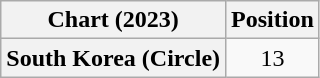<table class="wikitable plainrowheaders" style="text-align:center">
<tr>
<th scope="col">Chart (2023)</th>
<th scope="col">Position</th>
</tr>
<tr>
<th scope="row">South Korea (Circle)</th>
<td>13</td>
</tr>
</table>
